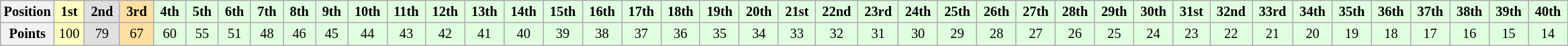<table class="wikitable" style="font-size:85%; text-align:center">
<tr>
<th>Position</th>
<td style="background:#ffffbf;"> <strong>1st</strong> </td>
<td style="background:#dfdfdf;"> <strong>2nd</strong> </td>
<td style="background:#ffdf9f;"> <strong>3rd</strong> </td>
<td style="background:#dfffdf;"> <strong>4th</strong> </td>
<td style="background:#dfffdf;"> <strong>5th</strong> </td>
<td style="background:#dfffdf;"> <strong>6th</strong> </td>
<td style="background:#dfffdf;"> <strong>7th</strong> </td>
<td style="background:#dfffdf;"> <strong>8th</strong> </td>
<td style="background:#dfffdf;"> <strong>9th</strong> </td>
<td style="background:#dfffdf;"> <strong>10th</strong> </td>
<td style="background:#dfffdf;"> <strong>11th</strong> </td>
<td style="background:#dfffdf;"> <strong>12th</strong> </td>
<td style="background:#dfffdf;"> <strong>13th</strong> </td>
<td style="background:#dfffdf;"> <strong>14th</strong> </td>
<td style="background:#dfffdf;"> <strong>15th</strong> </td>
<td style="background:#dfffdf;"> <strong>16th</strong> </td>
<td style="background:#dfffdf;"> <strong>17th</strong> </td>
<td style="background:#dfffdf;"> <strong>18th</strong> </td>
<td style="background:#dfffdf;"> <strong>19th</strong> </td>
<td style="background:#dfffdf;"> <strong>20th</strong> </td>
<td style="background:#dfffdf;"> <strong>21st</strong> </td>
<td style="background:#dfffdf;"> <strong>22nd</strong> </td>
<td style="background:#dfffdf;"> <strong>23rd</strong> </td>
<td style="background:#dfffdf;"> <strong>24th</strong> </td>
<td style="background:#dfffdf;"> <strong>25th</strong> </td>
<td style="background:#dfffdf;"> <strong>26th</strong> </td>
<td style="background:#dfffdf;"> <strong>27th</strong> </td>
<td style="background:#dfffdf;"> <strong>28th</strong> </td>
<td style="background:#dfffdf;"> <strong>29th</strong> </td>
<td style="background:#dfffdf;"> <strong>30th</strong> </td>
<td style="background:#dfffdf;"> <strong>31st</strong> </td>
<td style="background:#dfffdf;"> <strong>32nd</strong> </td>
<td style="background:#dfffdf;"> <strong>33rd</strong> </td>
<td style="background:#dfffdf;"> <strong>34th</strong> </td>
<td style="background:#dfffdf;"> <strong>35th</strong> </td>
<td style="background:#dfffdf;"> <strong>36th</strong> </td>
<td style="background:#dfffdf;"> <strong>37th</strong> </td>
<td style="background:#dfffdf;"> <strong>38th</strong> </td>
<td style="background:#dfffdf;"> <strong>39th</strong> </td>
<td style="background:#dfffdf;"> <strong>40th</strong> </td>
</tr>
<tr>
<th>Points</th>
<td style="background:#ffffbf;">100</td>
<td style="background:#dfdfdf;">79</td>
<td style="background:#ffdf9f;">67</td>
<td style="background:#dfffdf;">60</td>
<td style="background:#dfffdf;">55</td>
<td style="background:#dfffdf;">51</td>
<td style="background:#dfffdf;">48</td>
<td style="background:#dfffdf;">46</td>
<td style="background:#dfffdf;">45</td>
<td style="background:#dfffdf;">44</td>
<td style="background:#dfffdf;">43</td>
<td style="background:#dfffdf;">42</td>
<td style="background:#dfffdf;">41</td>
<td style="background:#dfffdf;">40</td>
<td style="background:#dfffdf;">39</td>
<td style="background:#dfffdf;">38</td>
<td style="background:#dfffdf;">37</td>
<td style="background:#dfffdf;">36</td>
<td style="background:#dfffdf;">35</td>
<td style="background:#dfffdf;">34</td>
<td style="background:#dfffdf;">33</td>
<td style="background:#dfffdf;">32</td>
<td style="background:#dfffdf;">31</td>
<td style="background:#dfffdf;">30</td>
<td style="background:#dfffdf;">29</td>
<td style="background:#dfffdf;">28</td>
<td style="background:#dfffdf;">27</td>
<td style="background:#dfffdf;">26</td>
<td style="background:#dfffdf;">25</td>
<td style="background:#dfffdf;">24</td>
<td style="background:#dfffdf;">23</td>
<td style="background:#dfffdf;">22</td>
<td style="background:#dfffdf;">21</td>
<td style="background:#dfffdf;">20</td>
<td style="background:#dfffdf;">19</td>
<td style="background:#dfffdf;">18</td>
<td style="background:#dfffdf;">17</td>
<td style="background:#dfffdf;">16</td>
<td style="background:#dfffdf;">15</td>
<td style="background:#dfffdf;">14</td>
</tr>
</table>
